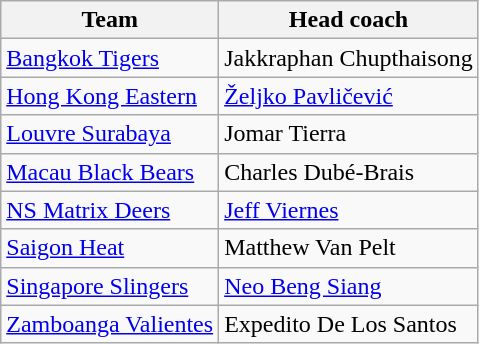<table class=wikitable>
<tr>
<th>Team</th>
<th>Head coach</th>
</tr>
<tr>
<td> <a href='#'>Bangkok Tigers</a></td>
<td> Jakkraphan Chupthaisong</td>
</tr>
<tr>
<td> <a href='#'>Hong Kong Eastern</a></td>
<td> <a href='#'>Željko Pavličević</a></td>
</tr>
<tr>
<td> <a href='#'>Louvre Surabaya</a></td>
<td> Jomar Tierra</td>
</tr>
<tr>
<td> <a href='#'>Macau Black Bears</a></td>
<td> Charles Dubé-Brais</td>
</tr>
<tr>
<td> <a href='#'>NS Matrix Deers</a></td>
<td> <a href='#'>Jeff Viernes</a></td>
</tr>
<tr>
<td> <a href='#'>Saigon Heat</a></td>
<td> Matthew Van Pelt</td>
</tr>
<tr>
<td> <a href='#'>Singapore Slingers</a></td>
<td> <a href='#'>Neo Beng Siang</a></td>
</tr>
<tr>
<td> <a href='#'>Zamboanga Valientes</a></td>
<td> Expedito De Los Santos</td>
</tr>
</table>
